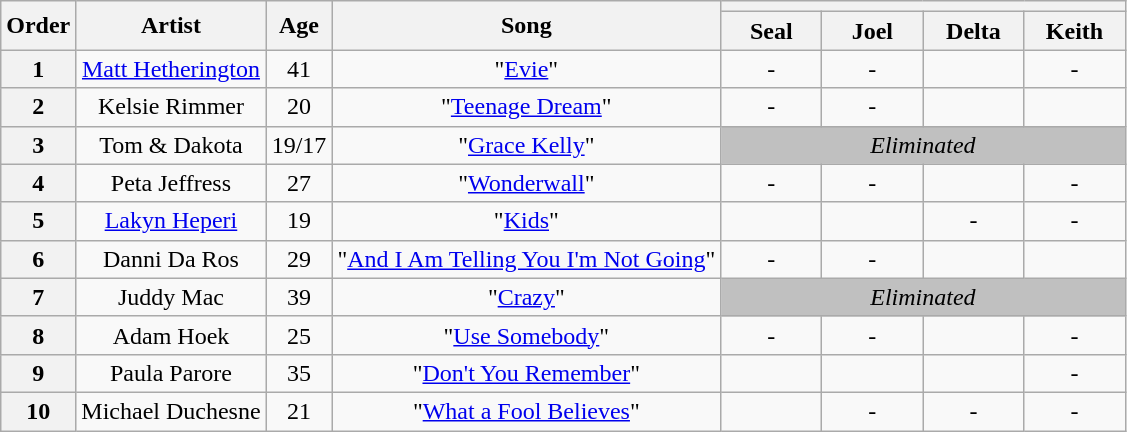<table class="wikitable plainrowheaders" style="text-align:center;" border="1">
<tr>
<th scope="col" rowspan="2">Order</th>
<th scope="col" rowspan="2">Artist</th>
<th scope="col" rowspan="2">Age</th>
<th scope="col" rowspan="2">Song</th>
<th scope="col" colspan="4"></th>
</tr>
<tr>
<th width="60">Seal</th>
<th width="60">Joel</th>
<th width="60">Delta</th>
<th width="60">Keith</th>
</tr>
<tr>
<th>1</th>
<td scope="row"><a href='#'>Matt Hetherington</a></td>
<td>41</td>
<td>"<a href='#'>Evie</a>"</td>
<td>-</td>
<td>-</td>
<td></td>
<td>-</td>
</tr>
<tr>
<th>2</th>
<td scope="row">Kelsie Rimmer</td>
<td>20</td>
<td>"<a href='#'>Teenage Dream</a>"</td>
<td>-</td>
<td>-</td>
<td></td>
<td></td>
</tr>
<tr>
<th>3</th>
<td scope="row">Tom & Dakota</td>
<td>19/17</td>
<td>"<a href='#'>Grace Kelly</a>"</td>
<td colspan=4 style="background:silver"><em>Eliminated</em></td>
</tr>
<tr>
<th>4</th>
<td scope="row">Peta Jeffress</td>
<td>27</td>
<td>"<a href='#'>Wonderwall</a>"</td>
<td>-</td>
<td>-</td>
<td></td>
<td>-</td>
</tr>
<tr>
<th>5</th>
<td scope="row"><a href='#'>Lakyn Heperi</a></td>
<td>19</td>
<td>"<a href='#'>Kids</a>"</td>
<td></td>
<td></td>
<td>-</td>
<td>-</td>
</tr>
<tr>
<th>6</th>
<td scope="row">Danni Da Ros</td>
<td>29</td>
<td>"<a href='#'>And I Am Telling You I'm Not Going</a>"</td>
<td>-</td>
<td>-</td>
<td></td>
<td></td>
</tr>
<tr>
<th>7</th>
<td scope="row">Juddy Mac</td>
<td>39</td>
<td>"<a href='#'>Crazy</a>"</td>
<td colspan=4 style="background:silver"><em>Eliminated</em></td>
</tr>
<tr>
<th>8</th>
<td scope="row">Adam Hoek</td>
<td>25</td>
<td>"<a href='#'>Use Somebody</a>"</td>
<td>-</td>
<td>-</td>
<td></td>
<td>-</td>
</tr>
<tr>
<th>9</th>
<td scope="row">Paula Parore</td>
<td>35</td>
<td>"<a href='#'>Don't You Remember</a>"</td>
<td></td>
<td></td>
<td></td>
<td>-</td>
</tr>
<tr>
<th>10</th>
<td scope="row">Michael Duchesne</td>
<td>21</td>
<td>"<a href='#'>What a Fool Believes</a>"</td>
<td></td>
<td>-</td>
<td>-</td>
<td>-</td>
</tr>
</table>
